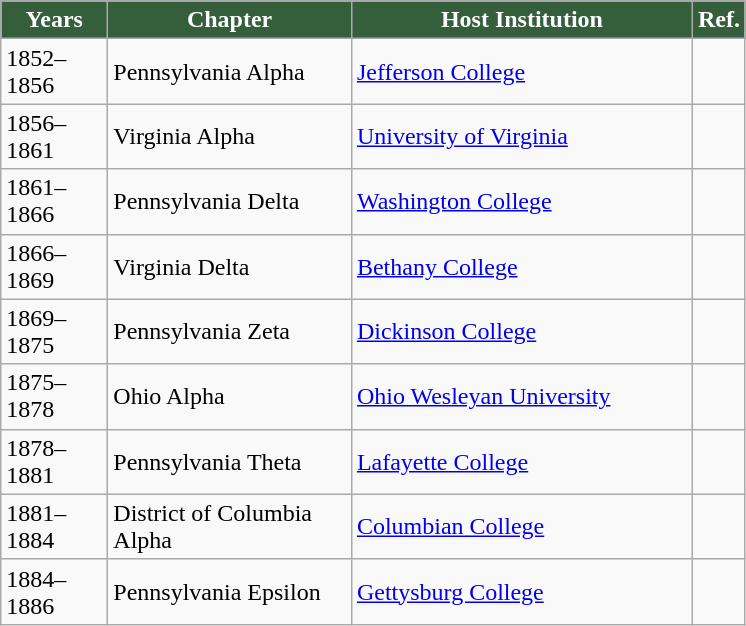<table class="wikitable sortable" border="1">
<tr>
<th width="64" style="background:#355E3B; color:white">Years</th>
<th width="155" style="background:#355E3B; color:white">Chapter</th>
<th width="220" style="background:#355E3B; color:white">Host Institution</th>
<th class="unsortable" style="background:#355E3B; color:white">Ref.</th>
</tr>
<tr>
<td>1852–1856</td>
<td>Pennsylvania Alpha</td>
<td><a href='#'>Jefferson College</a></td>
<td></td>
</tr>
<tr>
<td>1856–1861</td>
<td>Virginia Alpha</td>
<td><a href='#'>University of Virginia</a></td>
<td></td>
</tr>
<tr>
<td>1861–1866</td>
<td>Pennsylvania Delta</td>
<td><a href='#'>Washington College</a></td>
<td></td>
</tr>
<tr>
<td>1866–1869</td>
<td>Virginia Delta</td>
<td><a href='#'>Bethany College</a></td>
<td></td>
</tr>
<tr>
<td>1869–1875</td>
<td>Pennsylvania Zeta</td>
<td><a href='#'>Dickinson College</a></td>
<td></td>
</tr>
<tr>
<td>1875–1878</td>
<td>Ohio Alpha</td>
<td><a href='#'>Ohio Wesleyan University</a></td>
<td></td>
</tr>
<tr>
<td>1878–1881</td>
<td>Pennsylvania Theta</td>
<td><a href='#'>Lafayette College</a></td>
<td></td>
</tr>
<tr>
<td>1881–1884</td>
<td>District of Columbia Alpha</td>
<td><a href='#'>Columbian College</a></td>
<td></td>
</tr>
<tr>
<td>1884–1886</td>
<td>Pennsylvania Epsilon</td>
<td><a href='#'>Gettysburg College</a></td>
<td></td>
</tr>
</table>
